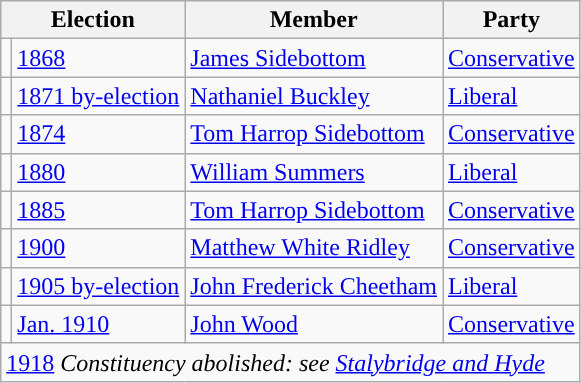<table class="wikitable">
<tr>
<th colspan="2">Election</th>
<th>Member</th>
<th>Party</th>
</tr>
<tr>
<td style="color:inherit;background-color: "></td>
<td><a href='#'>1868</a></td>
<td><a href='#'>James Sidebottom</a></td>
<td><a href='#'>Conservative</a></td>
</tr>
<tr>
<td style="color:inherit;background-color: "></td>
<td><a href='#'>1871 by-election</a></td>
<td><a href='#'>Nathaniel Buckley</a></td>
<td><a href='#'>Liberal</a></td>
</tr>
<tr>
<td style="color:inherit;background-color: "></td>
<td><a href='#'>1874</a></td>
<td><a href='#'>Tom Harrop Sidebottom</a></td>
<td><a href='#'>Conservative</a></td>
</tr>
<tr>
<td style="color:inherit;background-color: "></td>
<td><a href='#'>1880</a></td>
<td><a href='#'>William Summers</a></td>
<td><a href='#'>Liberal</a></td>
</tr>
<tr>
<td style="color:inherit;background-color: "></td>
<td><a href='#'>1885</a></td>
<td><a href='#'>Tom Harrop Sidebottom</a></td>
<td><a href='#'>Conservative</a></td>
</tr>
<tr>
<td style="color:inherit;background-color: "></td>
<td><a href='#'>1900</a></td>
<td><a href='#'>Matthew White Ridley</a></td>
<td><a href='#'>Conservative</a></td>
</tr>
<tr>
<td style="color:inherit;background-color: "></td>
<td><a href='#'>1905 by-election</a></td>
<td><a href='#'>John Frederick Cheetham</a></td>
<td><a href='#'>Liberal</a></td>
</tr>
<tr>
<td style="color:inherit;background-color: "></td>
<td><a href='#'>Jan. 1910</a></td>
<td><a href='#'>John Wood</a></td>
<td><a href='#'>Conservative</a></td>
</tr>
<tr>
<td colspan="4"><a href='#'>1918</a> <em>Constituency abolished: see <a href='#'>Stalybridge and Hyde</a></em></td>
</tr>
</table>
